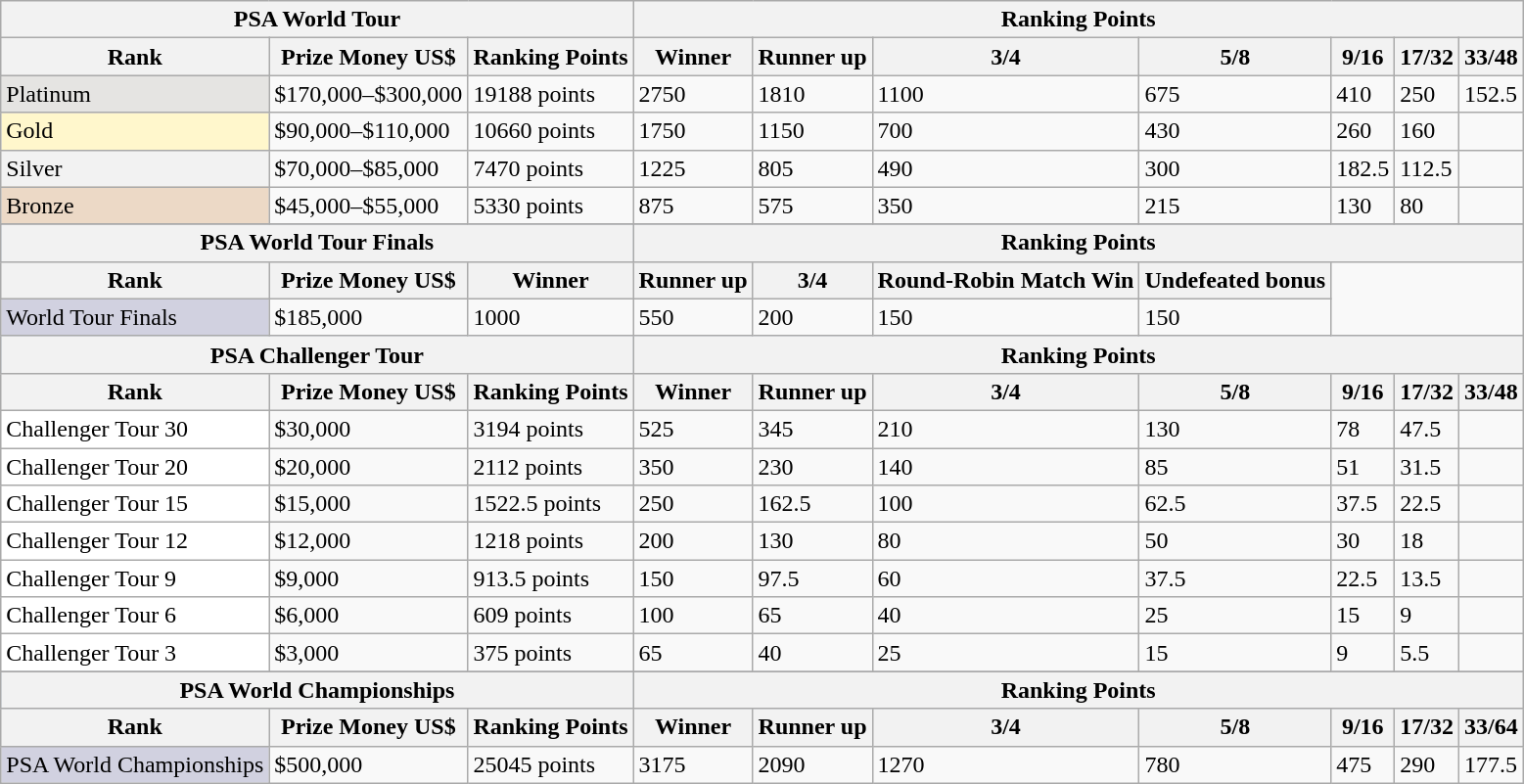<table class="wikitable">
<tr>
<th colspan=3>PSA World Tour</th>
<th colspan=7>Ranking Points</th>
</tr>
<tr>
<th>Rank</th>
<th>Prize Money US$</th>
<th>Ranking Points</th>
<th>Winner</th>
<th>Runner up</th>
<th>3/4</th>
<th>5/8</th>
<th>9/16</th>
<th>17/32</th>
<th>33/48</th>
</tr>
<tr>
<td style="background:#E5E4E2;">Platinum</td>
<td>$170,000–$300,000</td>
<td>19188 points</td>
<td>2750</td>
<td>1810</td>
<td>1100</td>
<td>675</td>
<td>410</td>
<td>250</td>
<td>152.5</td>
</tr>
<tr>
<td style="background:#fff7cc;">Gold</td>
<td>$90,000–$110,000</td>
<td>10660 points</td>
<td>1750</td>
<td>1150</td>
<td>700</td>
<td>430</td>
<td>260</td>
<td>160</td>
<td></td>
</tr>
<tr>
<td style="background:#f2f2f2;">Silver</td>
<td>$70,000–$85,000</td>
<td>7470 points</td>
<td>1225</td>
<td>805</td>
<td>490</td>
<td>300</td>
<td>182.5</td>
<td>112.5</td>
<td></td>
</tr>
<tr>
<td style="background:#ecd9c6;">Bronze</td>
<td>$45,000–$55,000</td>
<td>5330 points</td>
<td>875</td>
<td>575</td>
<td>350</td>
<td>215</td>
<td>130</td>
<td>80</td>
<td></td>
</tr>
<tr>
</tr>
<tr style="background:#d1e4fd">
<th colspan=3>PSA World Tour Finals</th>
<th colspan=7>Ranking Points</th>
</tr>
<tr>
<th>Rank</th>
<th>Prize Money US$</th>
<th>Winner</th>
<th>Runner up</th>
<th>3/4</th>
<th>Round-Robin Match Win</th>
<th>Undefeated bonus</th>
</tr>
<tr>
<td style="background:#d1d1e0;">World Tour Finals</td>
<td>$185,000</td>
<td>1000</td>
<td>550</td>
<td>200</td>
<td>150</td>
<td>150</td>
</tr>
<tr style="background:#d1e4fd">
<th colspan=3>PSA Challenger Tour</th>
<th colspan=7>Ranking Points</th>
</tr>
<tr>
<th>Rank</th>
<th>Prize Money US$</th>
<th>Ranking Points</th>
<th>Winner</th>
<th>Runner up</th>
<th>3/4</th>
<th>5/8</th>
<th>9/16</th>
<th>17/32</th>
<th>33/48</th>
</tr>
<tr>
<td style="background:#fff;">Challenger Tour 30</td>
<td>$30,000</td>
<td>3194 points</td>
<td>525</td>
<td>345</td>
<td>210</td>
<td>130</td>
<td>78</td>
<td>47.5</td>
<td></td>
</tr>
<tr>
<td style="background:#fff;">Challenger Tour 20</td>
<td>$20,000</td>
<td>2112 points</td>
<td>350</td>
<td>230</td>
<td>140</td>
<td>85</td>
<td>51</td>
<td>31.5</td>
<td></td>
</tr>
<tr>
<td style="background:#fff;">Challenger Tour 15</td>
<td>$15,000</td>
<td>1522.5 points</td>
<td>250</td>
<td>162.5</td>
<td>100</td>
<td>62.5</td>
<td>37.5</td>
<td>22.5</td>
<td></td>
</tr>
<tr>
<td style="background:#fff;">Challenger Tour 12</td>
<td>$12,000</td>
<td>1218 points</td>
<td>200</td>
<td>130</td>
<td>80</td>
<td>50</td>
<td>30</td>
<td>18</td>
<td></td>
</tr>
<tr>
<td style="background:#fff;">Challenger Tour 9</td>
<td>$9,000</td>
<td>913.5 points</td>
<td>150</td>
<td>97.5</td>
<td>60</td>
<td>37.5</td>
<td>22.5</td>
<td>13.5</td>
<td></td>
</tr>
<tr>
<td style="background:#fff;">Challenger Tour 6</td>
<td>$6,000</td>
<td>609 points</td>
<td>100</td>
<td>65</td>
<td>40</td>
<td>25</td>
<td>15</td>
<td>9</td>
<td></td>
</tr>
<tr>
<td style="background:#fff;">Challenger Tour 3</td>
<td>$3,000</td>
<td>375 points</td>
<td>65</td>
<td>40</td>
<td>25</td>
<td>15</td>
<td>9</td>
<td>5.5</td>
<td></td>
</tr>
<tr>
</tr>
<tr style="background:#d1e4fd">
<th colspan=3>PSA World Championships</th>
<th colspan=7>Ranking Points</th>
</tr>
<tr>
<th>Rank</th>
<th>Prize Money US$</th>
<th>Ranking Points</th>
<th>Winner</th>
<th>Runner up</th>
<th>3/4</th>
<th>5/8</th>
<th>9/16</th>
<th>17/32</th>
<th>33/64</th>
</tr>
<tr>
<td style="background:#d1d1e0;">PSA World Championships</td>
<td>$500,000</td>
<td>25045 points</td>
<td>3175</td>
<td>2090</td>
<td>1270</td>
<td>780</td>
<td>475</td>
<td>290</td>
<td>177.5</td>
</tr>
</table>
